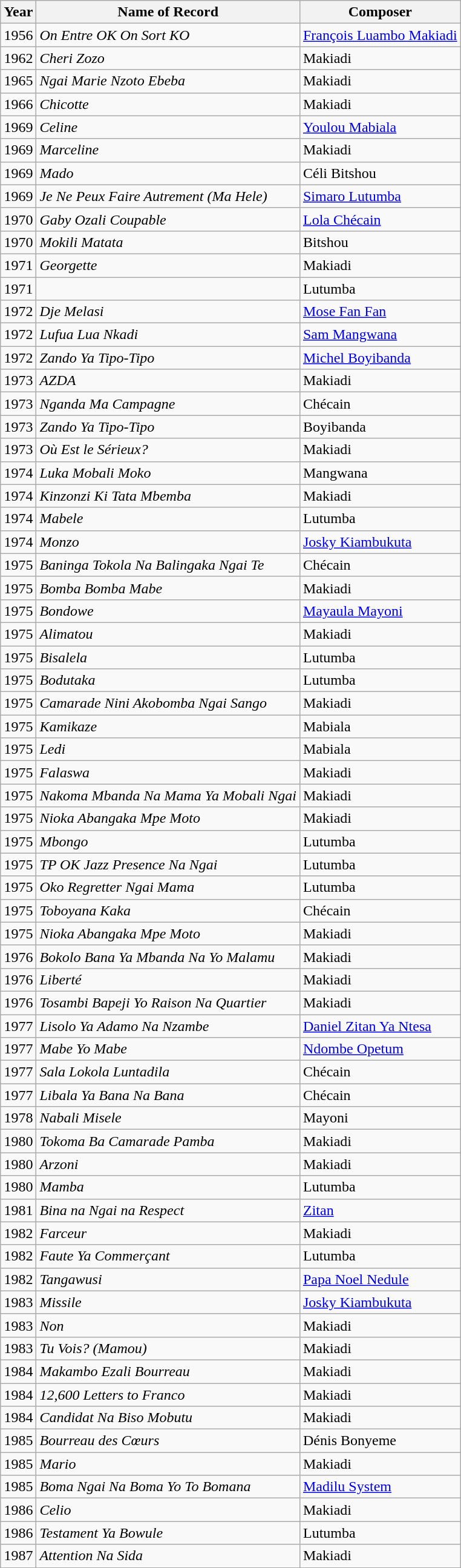<table class="wikitable sortable" style="margin-left:auto;margin-right:auto">
<tr>
<th style="width:2em;">Year</th>
<th>Name of Record</th>
<th>Composer</th>
</tr>
<tr>
<td>1956</td>
<td><em>On Entre OK On Sort KO</em></td>
<td><a href='#'>François Luambo Makiadi</a></td>
</tr>
<tr>
<td>1962</td>
<td><em>Cheri Zozo</em></td>
<td>Makiadi</td>
</tr>
<tr>
<td>1965</td>
<td><em>Ngai Marie Nzoto Ebeba</em></td>
<td>Makiadi</td>
</tr>
<tr>
<td>1966</td>
<td><em>Chicotte</em></td>
<td>Makiadi</td>
</tr>
<tr>
<td>1969</td>
<td><em>Celine</em></td>
<td><a href='#'>Youlou Mabiala</a></td>
</tr>
<tr>
<td>1969</td>
<td><em>Marceline</em></td>
<td>Makiadi</td>
</tr>
<tr>
<td>1969</td>
<td><em>Mado</em></td>
<td>Céli Bitshou</td>
</tr>
<tr>
<td>1969</td>
<td><em>Je Ne Peux Faire Autrement (Ma Hele)</em></td>
<td><a href='#'>Simaro Lutumba</a></td>
</tr>
<tr>
<td>1970</td>
<td><em>Gaby Ozali Coupable</em></td>
<td><a href='#'>Lola Chécain</a></td>
</tr>
<tr>
<td>1970</td>
<td><em>Mokili Matata</em></td>
<td>Bitshou</td>
</tr>
<tr>
<td>1971</td>
<td><em>Georgette</em></td>
<td>Makiadi</td>
</tr>
<tr>
<td>1971</td>
<td><em></em></td>
<td>Lutumba</td>
</tr>
<tr>
<td>1972</td>
<td><em>Dje Melasi</em></td>
<td><a href='#'>Mose Fan Fan</a></td>
</tr>
<tr>
<td>1972</td>
<td><em>Lufua Lua Nkadi</em></td>
<td><a href='#'>Sam Mangwana</a></td>
</tr>
<tr>
<td>1972</td>
<td><em>Zando Ya Tipo-Tipo</em></td>
<td><a href='#'>Michel Boyibanda</a></td>
</tr>
<tr>
<td>1973</td>
<td><em>AZDA</em></td>
<td>Makiadi</td>
</tr>
<tr>
<td>1973</td>
<td><em>Nganda Ma Campagne</em></td>
<td>Chécain</td>
</tr>
<tr>
<td>1973</td>
<td><em>Zando Ya Tipo-Tipo</em></td>
<td>Boyibanda</td>
</tr>
<tr>
<td>1973</td>
<td><em>Où Est le Sérieux?</em></td>
<td>Makiadi</td>
</tr>
<tr>
<td>1974</td>
<td><em>Luka Mobali Moko</em></td>
<td>Mangwana</td>
</tr>
<tr>
<td>1974</td>
<td><em>Kinzonzi Ki Tata Mbemba</em></td>
<td>Makiadi</td>
</tr>
<tr>
<td>1974</td>
<td><em>Mabele</em></td>
<td>Lutumba</td>
</tr>
<tr>
<td>1974</td>
<td><em>Monzo</em></td>
<td><a href='#'>Josky Kiambukuta</a></td>
</tr>
<tr>
<td>1975</td>
<td><em>Baninga Tokola Na Balingaka Ngai Te</em></td>
<td>Chécain</td>
</tr>
<tr>
<td>1975</td>
<td><em>Bomba Bomba Mabe</em></td>
<td>Makiadi</td>
</tr>
<tr>
<td>1975</td>
<td><em>Bondowe</em></td>
<td><a href='#'>Mayaula Mayoni</a></td>
</tr>
<tr>
<td>1975</td>
<td><em>Alimatou</em></td>
<td>Makiadi</td>
</tr>
<tr>
<td>1975</td>
<td><em>Bisalela</em></td>
<td>Lutumba</td>
</tr>
<tr>
<td>1975</td>
<td><em>Bodutaka</em></td>
<td>Lutumba</td>
</tr>
<tr>
<td>1975</td>
<td><em>Camarade Nini Akobomba Ngai Sango</em></td>
<td>Makiadi</td>
</tr>
<tr>
<td>1975</td>
<td><em>Kamikaze</em></td>
<td>Mabiala</td>
</tr>
<tr>
<td>1975</td>
<td><em>Ledi</em></td>
<td>Mabiala</td>
</tr>
<tr>
<td>1975</td>
<td><em>Falaswa</em></td>
<td>Makiadi</td>
</tr>
<tr>
<td>1975</td>
<td><em>Nakoma Mbanda Na Mama Ya Mobali Ngai</em></td>
<td>Makiadi</td>
</tr>
<tr>
<td>1975</td>
<td><em>Nioka Abangaka Mpe Moto</em></td>
<td>Makiadi</td>
</tr>
<tr>
<td>1975</td>
<td><em>Mbongo</em></td>
<td>Lutumba</td>
</tr>
<tr>
<td>1975</td>
<td><em>TP OK Jazz Presence Na Ngai</em></td>
<td>Lutumba</td>
</tr>
<tr>
<td>1975</td>
<td><em>Oko Regretter Ngai Mama</em></td>
<td>Lutumba</td>
</tr>
<tr>
<td>1975</td>
<td><em>Toboyana Kaka</em></td>
<td>Chécain</td>
</tr>
<tr>
<td>1975</td>
<td><em>Nioka Abangaka Mpe Moto</em></td>
<td>Makiadi</td>
</tr>
<tr>
<td>1976</td>
<td><em>Bokolo Bana Ya Mbanda Na Yo Malamu</em></td>
<td>Makiadi</td>
</tr>
<tr>
<td>1976</td>
<td><em>Liberté</em></td>
<td>Makiadi</td>
</tr>
<tr>
<td>1976</td>
<td><em>Tosambi Bapeji Yo Raison Na Quartier</em></td>
<td>Makiadi</td>
</tr>
<tr>
<td>1977</td>
<td><em>Lisolo Ya Adamo Na Nzambe</em></td>
<td><a href='#'>Daniel Zitan Ya Ntesa</a></td>
</tr>
<tr>
<td>1977</td>
<td><em>Mabe Yo Mabe</em></td>
<td><a href='#'>Ndombe Opetum</a></td>
</tr>
<tr>
<td>1977</td>
<td><em>Sala Lokola Luntadila</em></td>
<td>Chécain</td>
</tr>
<tr>
<td>1977</td>
<td><em>Libala Ya Bana Na Bana</em></td>
<td>Chécain</td>
</tr>
<tr>
<td>1978</td>
<td><em>Nabali Misele</em></td>
<td>Mayoni</td>
</tr>
<tr>
<td>1980</td>
<td><em>Tokoma Ba Camarade Pamba</em></td>
<td>Makiadi</td>
</tr>
<tr>
<td>1980</td>
<td><em>Arzoni</em></td>
<td>Makiadi</td>
</tr>
<tr>
<td>1980</td>
<td><em>Mamba</em></td>
<td>Lutumba</td>
</tr>
<tr>
<td>1981</td>
<td><em>Bina na Ngai na Respect</em></td>
<td><a href='#'>Zitan</a></td>
</tr>
<tr>
<td>1982</td>
<td><em>Farceur</em></td>
<td>Makiadi</td>
</tr>
<tr>
<td>1982</td>
<td><em>Faute Ya Commerçant</em></td>
<td>Lutumba</td>
</tr>
<tr>
<td>1982</td>
<td><em>Tangawusi</em></td>
<td><a href='#'>Papa Noel Nedule</a></td>
</tr>
<tr>
<td>1983</td>
<td><em>Missile</em></td>
<td><a href='#'>Josky Kiambukuta</a></td>
</tr>
<tr>
<td>1983</td>
<td><em>Non</em></td>
<td>Makiadi</td>
</tr>
<tr>
<td>1983</td>
<td><em>Tu Vois? (Mamou)</em></td>
<td>Makiadi</td>
</tr>
<tr>
<td>1984</td>
<td><em>Makambo Ezali Bourreau</em></td>
<td>Makiadi</td>
</tr>
<tr>
<td>1984</td>
<td><em>12,600 Letters to Franco</em></td>
<td>Makiadi</td>
</tr>
<tr>
<td>1984</td>
<td><em>Candidat Na Biso Mobutu</em></td>
<td>Makiadi</td>
</tr>
<tr>
<td>1985</td>
<td><em>Bourreau des Cœurs</em></td>
<td>Dénis Bonyeme</td>
</tr>
<tr>
<td>1985</td>
<td><em>Mario</em></td>
<td>Makiadi</td>
</tr>
<tr>
<td>1985</td>
<td><em>Boma Ngai Na Boma Yo To Bomana</em></td>
<td><a href='#'>Madilu System</a></td>
</tr>
<tr>
<td>1986</td>
<td><em>Celio</em></td>
<td>Makiadi</td>
</tr>
<tr>
<td>1986</td>
<td><em>Testament Ya Bowule</em></td>
<td>Lutumba</td>
</tr>
<tr>
<td>1987</td>
<td><em>Attention Na Sida</em></td>
<td>Makiadi</td>
</tr>
<tr>
</tr>
</table>
